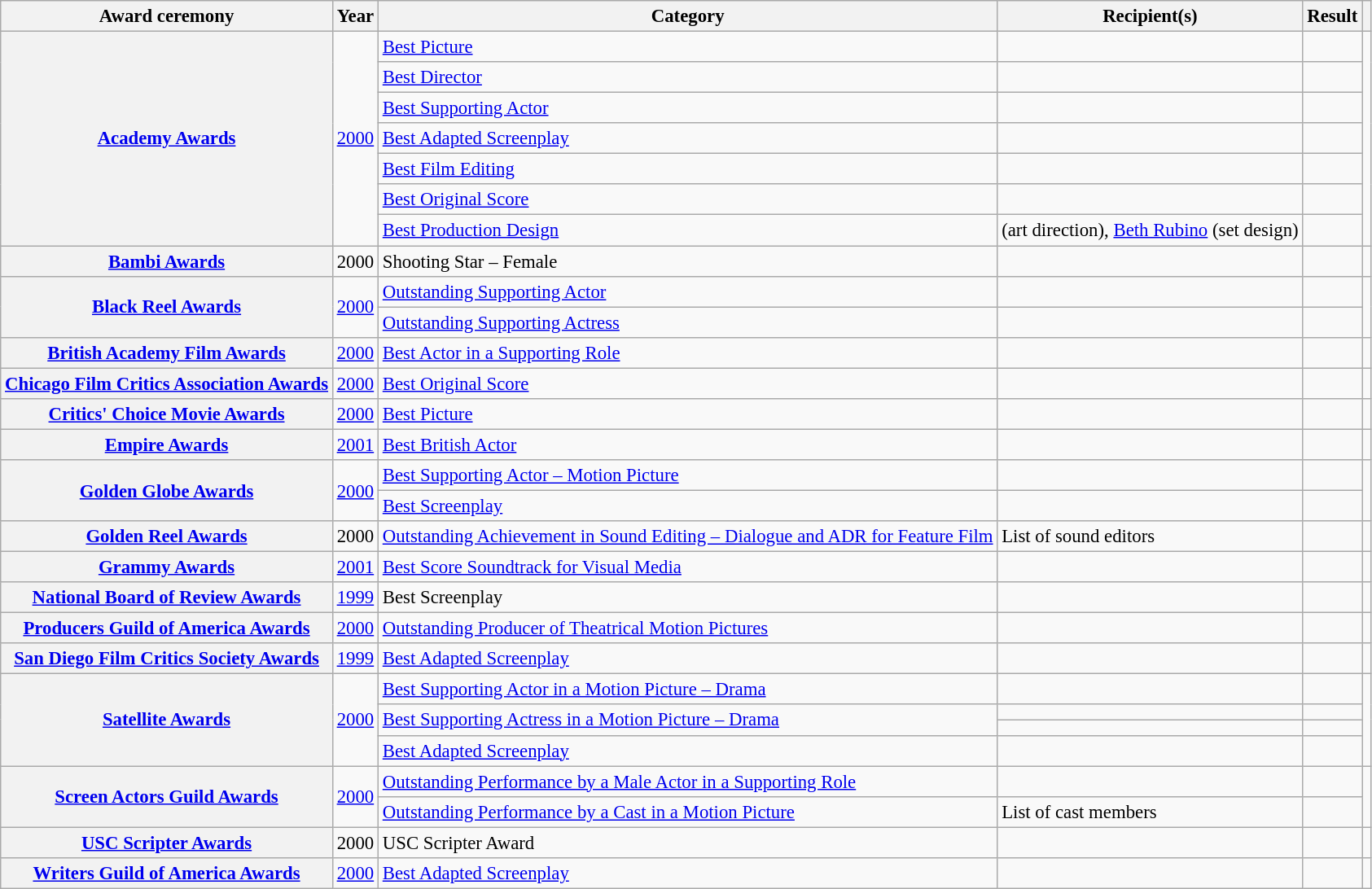<table class="wikitable plainrowheaders sortable" style="font-size: 95%;">
<tr>
<th scope="col">Award ceremony</th>
<th scope="col">Year</th>
<th scope="col">Category</th>
<th scope="col">Recipient(s)</th>
<th scope="col">Result</th>
<th scope="col" class="unsortable"></th>
</tr>
<tr>
<th scope="row" rowspan="7"><a href='#'>Academy Awards</a></th>
<td rowspan="7"><a href='#'>2000</a></td>
<td><a href='#'>Best Picture</a></td>
<td></td>
<td></td>
<td style="text-align:center;" rowspan="7"></td>
</tr>
<tr>
<td><a href='#'>Best Director</a></td>
<td></td>
<td></td>
</tr>
<tr>
<td><a href='#'>Best Supporting Actor</a></td>
<td></td>
<td></td>
</tr>
<tr>
<td><a href='#'>Best Adapted Screenplay</a></td>
<td></td>
<td></td>
</tr>
<tr>
<td><a href='#'>Best Film Editing</a></td>
<td></td>
<td></td>
</tr>
<tr>
<td><a href='#'>Best Original Score</a></td>
<td></td>
<td></td>
</tr>
<tr>
<td><a href='#'>Best Production Design</a></td>
<td> (art direction), <a href='#'>Beth Rubino</a> (set design)</td>
<td></td>
</tr>
<tr>
<th scope="row"><a href='#'>Bambi Awards</a></th>
<td>2000</td>
<td>Shooting Star – Female</td>
<td></td>
<td></td>
<td style="text-align:center;"></td>
</tr>
<tr>
<th scope="row" rowspan="2"><a href='#'>Black Reel Awards</a></th>
<td rowspan="2"><a href='#'>2000</a></td>
<td><a href='#'>Outstanding Supporting Actor</a></td>
<td></td>
<td></td>
<td style="text-align:center;" rowspan="2"></td>
</tr>
<tr>
<td><a href='#'>Outstanding Supporting Actress</a></td>
<td></td>
<td></td>
</tr>
<tr>
<th scope="row"><a href='#'>British Academy Film Awards</a></th>
<td><a href='#'>2000</a></td>
<td><a href='#'>Best Actor in a Supporting Role</a></td>
<td></td>
<td></td>
<td style="text-align:center;"></td>
</tr>
<tr>
<th scope="row"><a href='#'>Chicago Film Critics Association Awards</a></th>
<td><a href='#'>2000</a></td>
<td><a href='#'>Best Original Score</a></td>
<td></td>
<td></td>
<td style="text-align:center;"></td>
</tr>
<tr>
<th scope="row"><a href='#'>Critics' Choice Movie Awards</a></th>
<td><a href='#'>2000</a></td>
<td><a href='#'>Best Picture</a></td>
<td></td>
<td></td>
<td style="text-align:center;"></td>
</tr>
<tr>
<th scope="row"><a href='#'>Empire Awards</a></th>
<td><a href='#'>2001</a></td>
<td><a href='#'>Best British Actor</a></td>
<td></td>
<td></td>
<td style="text-align:center;"></td>
</tr>
<tr>
<th scope="row" rowspan="2"><a href='#'>Golden Globe Awards</a></th>
<td rowspan="2"><a href='#'>2000</a></td>
<td><a href='#'>Best Supporting Actor – Motion Picture</a></td>
<td></td>
<td></td>
<td style="text-align:center;" rowspan="2"></td>
</tr>
<tr>
<td><a href='#'>Best Screenplay</a></td>
<td></td>
<td></td>
</tr>
<tr>
<th scope="row"><a href='#'>Golden Reel Awards</a></th>
<td>2000</td>
<td><a href='#'>Outstanding Achievement in Sound Editing – Dialogue and ADR for Feature Film</a></td>
<td>List of sound editors</td>
<td></td>
<td style="text-align:center;"></td>
</tr>
<tr>
<th scope="row"><a href='#'>Grammy Awards</a></th>
<td><a href='#'>2001</a></td>
<td><a href='#'>Best Score Soundtrack for Visual Media</a></td>
<td></td>
<td></td>
<td style="text-align:center;"></td>
</tr>
<tr>
<th scope="row"><a href='#'>National Board of Review Awards</a></th>
<td><a href='#'>1999</a></td>
<td>Best Screenplay</td>
<td></td>
<td></td>
<td style="text-align:center;"></td>
</tr>
<tr>
<th scope="row"><a href='#'>Producers Guild of America Awards</a></th>
<td><a href='#'>2000</a></td>
<td><a href='#'>Outstanding Producer of Theatrical Motion Pictures</a></td>
<td></td>
<td></td>
<td style="text-align:center;"></td>
</tr>
<tr>
<th scope="row"><a href='#'>San Diego Film Critics Society Awards</a></th>
<td><a href='#'>1999</a></td>
<td><a href='#'>Best Adapted Screenplay</a></td>
<td></td>
<td></td>
<td style="text-align:center;"></td>
</tr>
<tr>
<th scope="row" rowspan="4"><a href='#'>Satellite Awards</a></th>
<td rowspan="4"><a href='#'>2000</a></td>
<td><a href='#'>Best Supporting Actor in a Motion Picture – Drama</a></td>
<td></td>
<td></td>
<td style="text-align:center;" rowspan="4"></td>
</tr>
<tr>
<td rowspan="2"><a href='#'>Best Supporting Actress in a Motion Picture – Drama</a></td>
<td></td>
<td></td>
</tr>
<tr>
<td></td>
<td></td>
</tr>
<tr>
<td><a href='#'>Best Adapted Screenplay</a></td>
<td></td>
<td></td>
</tr>
<tr>
<th scope="row" rowspan="2"><a href='#'>Screen Actors Guild Awards</a></th>
<td rowspan="2"><a href='#'>2000</a></td>
<td><a href='#'>Outstanding Performance by a Male Actor in a Supporting Role</a></td>
<td></td>
<td></td>
<td style="text-align:center;" rowspan="2"></td>
</tr>
<tr>
<td><a href='#'>Outstanding Performance by a Cast in a Motion Picture</a></td>
<td>List of cast members</td>
<td></td>
</tr>
<tr>
<th scope="row"><a href='#'>USC Scripter Awards</a></th>
<td>2000</td>
<td>USC Scripter Award</td>
<td></td>
<td></td>
<td style="text-align:center;"></td>
</tr>
<tr>
<th scope="row"><a href='#'>Writers Guild of America Awards</a></th>
<td><a href='#'>2000</a></td>
<td><a href='#'>Best Adapted Screenplay</a></td>
<td></td>
<td></td>
<td style="text-align:center;"></td>
</tr>
</table>
